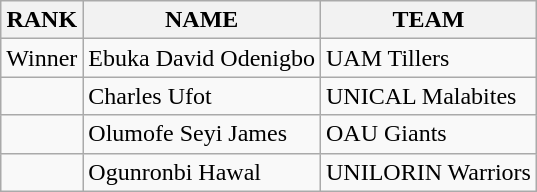<table class="wikitable">
<tr>
<th>RANK</th>
<th>NAME</th>
<th>TEAM</th>
</tr>
<tr>
<td>Winner</td>
<td>Ebuka David Odenigbo</td>
<td>UAM Tillers</td>
</tr>
<tr>
<td></td>
<td>Charles Ufot</td>
<td>UNICAL Malabites</td>
</tr>
<tr>
<td></td>
<td>Olumofe Seyi James</td>
<td>OAU Giants</td>
</tr>
<tr>
<td></td>
<td>Ogunronbi Hawal</td>
<td>UNILORIN Warriors</td>
</tr>
</table>
